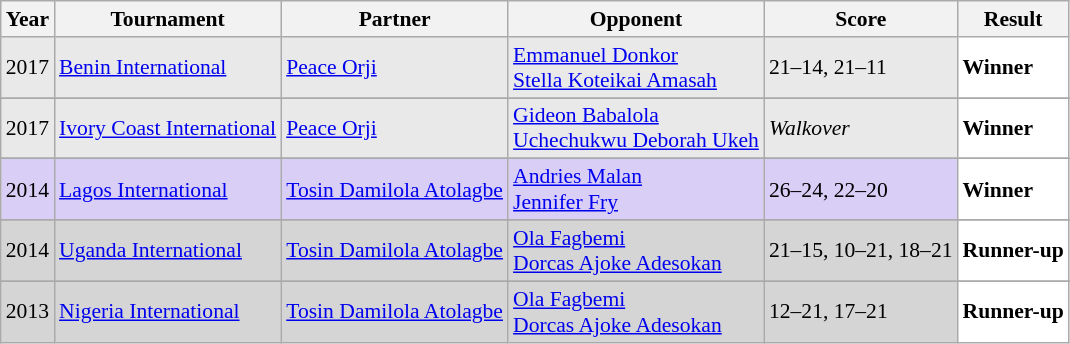<table class="sortable wikitable" style="font-size: 90%;">
<tr>
<th>Year</th>
<th>Tournament</th>
<th>Partner</th>
<th>Opponent</th>
<th>Score</th>
<th>Result</th>
</tr>
<tr style="background:#E9E9E9">
<td align="center">2017</td>
<td align="left"><a href='#'>Benin International</a></td>
<td align="left"> <a href='#'>Peace Orji</a></td>
<td align="left"> <a href='#'>Emmanuel Donkor</a><br> <a href='#'>Stella Koteikai Amasah</a></td>
<td align="left">21–14, 21–11</td>
<td style="text-align:left; background:white"> <strong>Winner</strong></td>
</tr>
<tr>
</tr>
<tr style="background:#E9E9E9">
<td align="center">2017</td>
<td align="left"><a href='#'>Ivory Coast International</a></td>
<td align="left"> <a href='#'>Peace Orji</a></td>
<td align="left"> <a href='#'>Gideon Babalola</a> <br>  <a href='#'>Uchechukwu Deborah Ukeh</a></td>
<td align="left"><em>Walkover</em></td>
<td style="text-align:left; background:white"> <strong>Winner</strong></td>
</tr>
<tr>
</tr>
<tr style="background:#D8CEF6">
<td align="center">2014</td>
<td align="left"><a href='#'>Lagos International</a></td>
<td align="left"> <a href='#'>Tosin Damilola Atolagbe</a></td>
<td align="left"> <a href='#'>Andries Malan</a><br> <a href='#'>Jennifer Fry</a></td>
<td align="left">26–24, 22–20</td>
<td style="text-align:left; background:white"> <strong>Winner</strong></td>
</tr>
<tr>
</tr>
<tr style="background:#D5D5D5">
<td align="center">2014</td>
<td align="left"><a href='#'>Uganda International</a></td>
<td align="left"> <a href='#'>Tosin Damilola Atolagbe</a></td>
<td align="left"> <a href='#'>Ola Fagbemi</a><br> <a href='#'>Dorcas Ajoke Adesokan</a></td>
<td align="left">21–15, 10–21, 18–21</td>
<td style="text-align:left; background:white"> <strong>Runner-up</strong></td>
</tr>
<tr>
</tr>
<tr style="background:#D5D5D5">
<td align="center">2013</td>
<td align="left"><a href='#'>Nigeria International</a></td>
<td align="left"> <a href='#'>Tosin Damilola Atolagbe</a></td>
<td align="left"> <a href='#'>Ola Fagbemi</a><br> <a href='#'>Dorcas Ajoke Adesokan</a></td>
<td align="left">12–21, 17–21</td>
<td style="text-align:left; background:white"> <strong>Runner-up</strong></td>
</tr>
</table>
